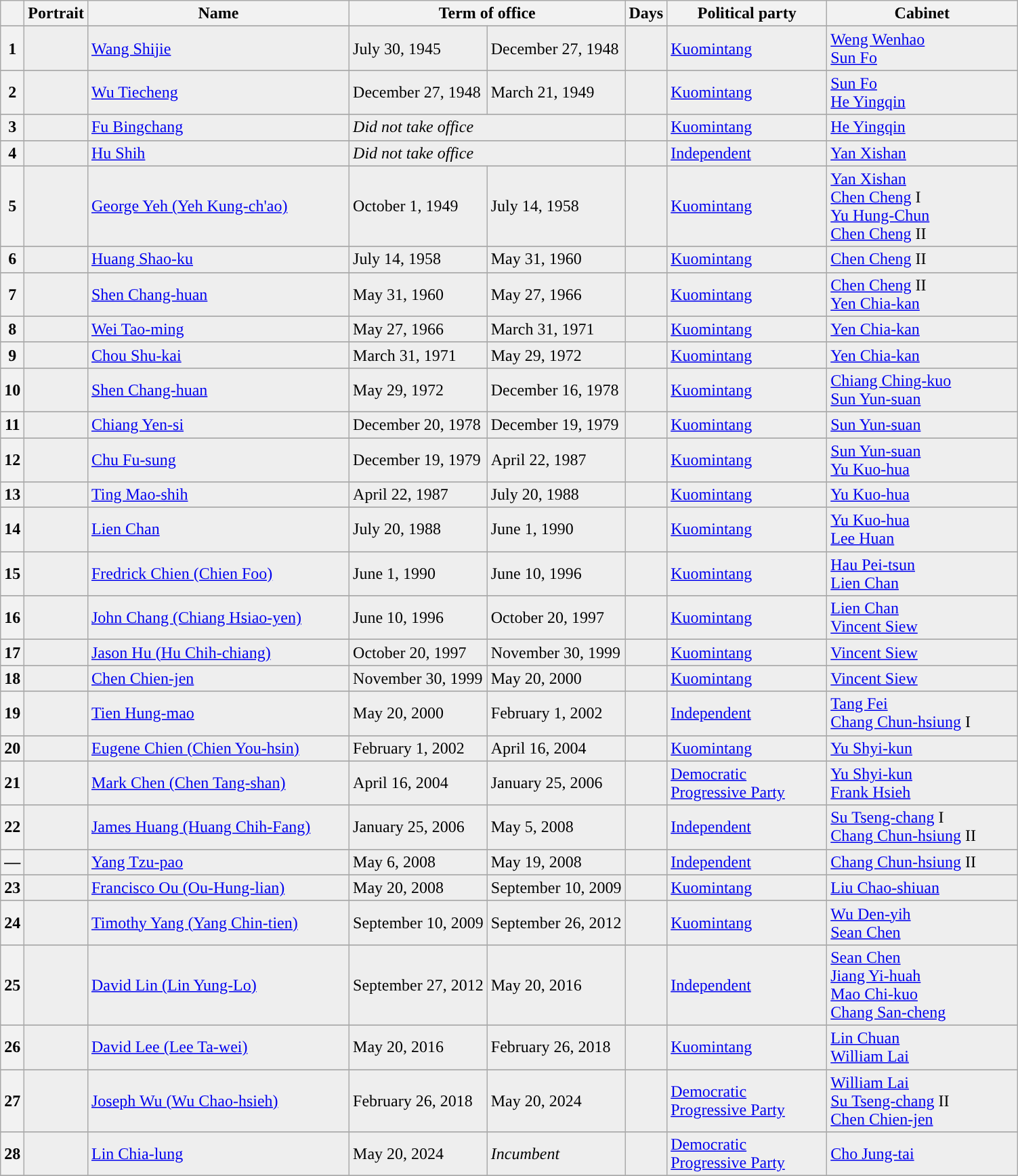<table class="wikitable">
<tr ->
<th></th>
<th>Portrait</th>
<th width="250">Name</th>
<th colspan=2 width="220">Term of office</th>
<th>Days</th>
<th width="150">Political party</th>
<th width="180">Cabinet</th>
</tr>
<tr ->
</tr>
<tr - bgcolor=#EEEEEE>
<th style="background:">1</th>
<td></td>
<td><a href='#'>Wang Shijie</a></td>
<td>July 30, 1945</td>
<td>December 27, 1948</td>
<td></td>
<td><a href='#'>Kuomintang</a></td>
<td><a href='#'>Weng Wenhao</a><br><a href='#'>Sun Fo</a></td>
</tr>
<tr ->
</tr>
<tr - bgcolor=#EEEEEE>
<th style="background:">2</th>
<td></td>
<td><a href='#'>Wu Tiecheng</a></td>
<td>December 27, 1948</td>
<td>March 21, 1949</td>
<td></td>
<td><a href='#'>Kuomintang</a></td>
<td><a href='#'>Sun Fo</a><br><a href='#'>He Yingqin</a></td>
</tr>
<tr ->
</tr>
<tr - bgcolor=#EEEEEE>
<th style="background:">3</th>
<td></td>
<td><a href='#'>Fu Bingchang</a></td>
<td colspan=2><em>Did not take office</em></td>
<td></td>
<td><a href='#'>Kuomintang</a></td>
<td><a href='#'>He Yingqin</a></td>
</tr>
<tr ->
</tr>
<tr - bgcolor=#EEEEEE>
<th style="background:">4</th>
<td></td>
<td><a href='#'>Hu Shih</a></td>
<td colspan=2><em>Did not take office</em></td>
<td></td>
<td><a href='#'>Independent</a></td>
<td><a href='#'>Yan Xishan</a></td>
</tr>
<tr ->
</tr>
<tr - bgcolor=#EEEEEE>
<th style="background:">5</th>
<td></td>
<td><a href='#'>George Yeh (Yeh Kung-ch'ao)</a></td>
<td>October 1, 1949</td>
<td>July 14, 1958</td>
<td></td>
<td><a href='#'>Kuomintang</a></td>
<td><a href='#'>Yan Xishan</a><br><a href='#'>Chen Cheng</a> I<br><a href='#'>Yu Hung-Chun</a><br><a href='#'>Chen Cheng</a> II</td>
</tr>
<tr ->
</tr>
<tr - bgcolor=#EEEEEE>
<th style="background:">6</th>
<td></td>
<td><a href='#'>Huang Shao-ku</a></td>
<td>July 14, 1958</td>
<td>May 31, 1960</td>
<td></td>
<td><a href='#'>Kuomintang</a></td>
<td><a href='#'>Chen Cheng</a> II</td>
</tr>
<tr ->
</tr>
<tr - bgcolor=#EEEEEE>
<th style="background:">7</th>
<td></td>
<td><a href='#'>Shen Chang-huan</a></td>
<td>May 31, 1960</td>
<td>May 27, 1966</td>
<td></td>
<td><a href='#'>Kuomintang</a></td>
<td><a href='#'>Chen Cheng</a> II<br><a href='#'>Yen Chia-kan</a></td>
</tr>
<tr ->
</tr>
<tr - bgcolor=#EEEEEE>
<th style="background:">8</th>
<td></td>
<td><a href='#'>Wei Tao-ming</a></td>
<td>May 27, 1966</td>
<td>March 31, 1971</td>
<td></td>
<td><a href='#'>Kuomintang</a></td>
<td><a href='#'>Yen Chia-kan</a></td>
</tr>
<tr ->
</tr>
<tr - bgcolor=#EEEEEE>
<th style="background:">9</th>
<td></td>
<td><a href='#'>Chou Shu-kai</a></td>
<td>March 31, 1971</td>
<td>May 29, 1972</td>
<td></td>
<td><a href='#'>Kuomintang</a></td>
<td><a href='#'>Yen Chia-kan</a></td>
</tr>
<tr ->
</tr>
<tr - bgcolor=#EEEEEE>
<th style="background:">10</th>
<td></td>
<td><a href='#'>Shen Chang-huan</a></td>
<td>May 29, 1972</td>
<td>December 16, 1978</td>
<td></td>
<td><a href='#'>Kuomintang</a></td>
<td><a href='#'>Chiang Ching-kuo</a><br><a href='#'>Sun Yun-suan</a></td>
</tr>
<tr ->
</tr>
<tr - bgcolor=#EEEEEE>
<th style="background:">11</th>
<td></td>
<td><a href='#'>Chiang Yen-si</a></td>
<td>December 20, 1978</td>
<td>December 19, 1979</td>
<td></td>
<td><a href='#'>Kuomintang</a></td>
<td><a href='#'>Sun Yun-suan</a></td>
</tr>
<tr ->
</tr>
<tr - bgcolor=#EEEEEE>
<th style="background:">12</th>
<td></td>
<td><a href='#'>Chu Fu-sung</a></td>
<td>December 19, 1979</td>
<td>April 22, 1987</td>
<td></td>
<td><a href='#'>Kuomintang</a></td>
<td><a href='#'>Sun Yun-suan</a><br><a href='#'>Yu Kuo-hua</a></td>
</tr>
<tr ->
</tr>
<tr - bgcolor=#EEEEEE>
<th style="background:">13</th>
<td></td>
<td><a href='#'>Ting Mao-shih</a></td>
<td>April 22, 1987</td>
<td>July 20, 1988</td>
<td></td>
<td><a href='#'>Kuomintang</a></td>
<td><a href='#'>Yu Kuo-hua</a></td>
</tr>
<tr ->
</tr>
<tr - bgcolor=#EEEEEE>
<th style="background:">14</th>
<td></td>
<td><a href='#'>Lien Chan</a></td>
<td>July 20, 1988</td>
<td>June 1, 1990</td>
<td></td>
<td><a href='#'>Kuomintang</a></td>
<td><a href='#'>Yu Kuo-hua</a><br><a href='#'>Lee Huan</a></td>
</tr>
<tr ->
</tr>
<tr - bgcolor=#EEEEEE>
<th style="background:">15</th>
<td></td>
<td><a href='#'>Fredrick Chien (Chien Foo)</a></td>
<td>June 1, 1990</td>
<td>June 10, 1996</td>
<td></td>
<td><a href='#'>Kuomintang</a></td>
<td><a href='#'>Hau Pei-tsun</a><br><a href='#'>Lien Chan</a></td>
</tr>
<tr ->
</tr>
<tr - bgcolor=#EEEEEE>
<th style="background:">16</th>
<td></td>
<td><a href='#'>John Chang (Chiang Hsiao-yen)</a></td>
<td>June 10, 1996</td>
<td>October 20, 1997</td>
<td></td>
<td><a href='#'>Kuomintang</a></td>
<td><a href='#'>Lien Chan</a><br><a href='#'>Vincent Siew</a></td>
</tr>
<tr ->
</tr>
<tr - bgcolor=#EEEEEE>
<th style="background:">17</th>
<td></td>
<td><a href='#'>Jason Hu (Hu Chih-chiang)</a></td>
<td>October 20, 1997</td>
<td>November 30, 1999</td>
<td></td>
<td><a href='#'>Kuomintang</a></td>
<td><a href='#'>Vincent Siew</a></td>
</tr>
<tr ->
</tr>
<tr - bgcolor=#EEEEEE>
<th style="background:">18</th>
<td></td>
<td><a href='#'>Chen Chien-jen</a></td>
<td>November 30, 1999</td>
<td>May 20, 2000</td>
<td></td>
<td><a href='#'>Kuomintang</a></td>
<td><a href='#'>Vincent Siew</a></td>
</tr>
<tr ->
</tr>
<tr - bgcolor=#EEEEEE>
<th style="background:">19</th>
<td></td>
<td><a href='#'>Tien Hung-mao</a></td>
<td>May 20, 2000</td>
<td>February 1, 2002</td>
<td></td>
<td><a href='#'>Independent</a></td>
<td><a href='#'>Tang Fei</a><br><a href='#'>Chang Chun-hsiung</a> I</td>
</tr>
<tr ->
</tr>
<tr - bgcolor=#EEEEEE>
<th style="background:">20</th>
<td></td>
<td><a href='#'>Eugene Chien (Chien You-hsin)</a></td>
<td>February 1, 2002</td>
<td>April 16, 2004</td>
<td></td>
<td><a href='#'>Kuomintang</a></td>
<td><a href='#'>Yu Shyi-kun</a></td>
</tr>
<tr ->
</tr>
<tr - bgcolor=#EEEEEE>
<th style="background:">21</th>
<td></td>
<td><a href='#'>Mark Chen (Chen Tang-shan)</a></td>
<td>April 16, 2004</td>
<td>January 25, 2006</td>
<td></td>
<td><a href='#'>Democratic Progressive Party</a></td>
<td><a href='#'>Yu Shyi-kun</a><br><a href='#'>Frank Hsieh</a></td>
</tr>
<tr ->
</tr>
<tr - bgcolor=#EEEEEE>
<th style="background:">22</th>
<td></td>
<td><a href='#'>James Huang (Huang Chih-Fang)</a></td>
<td>January 25, 2006</td>
<td>May 5, 2008</td>
<td></td>
<td><a href='#'>Independent</a></td>
<td><a href='#'>Su Tseng-chang</a> I<br><a href='#'>Chang Chun-hsiung</a> II</td>
</tr>
<tr ->
</tr>
<tr - bgcolor=#EEEEEE>
<th style="background:">—</th>
<td></td>
<td><a href='#'>Yang Tzu-pao</a></td>
<td>May 6, 2008</td>
<td>May 19, 2008</td>
<td></td>
<td><a href='#'>Independent</a></td>
<td><a href='#'>Chang Chun-hsiung</a> II</td>
</tr>
<tr ->
</tr>
<tr - bgcolor=#EEEEEE>
<th style="background:">23</th>
<td></td>
<td><a href='#'>Francisco Ou (Ou-Hung-lian)</a></td>
<td>May 20, 2008</td>
<td>September 10, 2009</td>
<td></td>
<td><a href='#'>Kuomintang</a></td>
<td><a href='#'>Liu Chao-shiuan</a></td>
</tr>
<tr ->
</tr>
<tr - bgcolor=#EEEEEE>
<th style="background:">24</th>
<td></td>
<td><a href='#'>Timothy Yang (Yang Chin-tien)</a></td>
<td>September 10, 2009</td>
<td>September 26, 2012</td>
<td></td>
<td><a href='#'>Kuomintang</a></td>
<td><a href='#'>Wu Den-yih</a><br><a href='#'>Sean Chen</a></td>
</tr>
<tr ->
</tr>
<tr - bgcolor=#EEEEEE>
<th style="background:">25</th>
<td></td>
<td><a href='#'>David Lin (Lin Yung-Lo)</a></td>
<td>September 27, 2012</td>
<td>May 20, 2016</td>
<td></td>
<td><a href='#'>Independent</a></td>
<td><a href='#'>Sean Chen</a><br><a href='#'>Jiang Yi-huah</a><br><a href='#'>Mao Chi-kuo</a><br><a href='#'>Chang San-cheng</a></td>
</tr>
<tr ->
</tr>
<tr - bgcolor=#EEEEEE>
<th style="background:">26</th>
<td></td>
<td><a href='#'>David Lee (Lee Ta-wei)</a></td>
<td>May 20, 2016</td>
<td>February 26, 2018</td>
<td></td>
<td><a href='#'>Kuomintang</a></td>
<td><a href='#'>Lin Chuan</a><br><a href='#'>William Lai</a></td>
</tr>
<tr ->
</tr>
<tr - bgcolor=#EEEEEE>
<th style="background:">27</th>
<td></td>
<td><a href='#'>Joseph Wu (Wu Chao-hsieh)</a></td>
<td>February 26, 2018</td>
<td>May 20, 2024</td>
<td></td>
<td><a href='#'>Democratic Progressive Party</a></td>
<td><a href='#'>William Lai</a><br><a href='#'>Su Tseng-chang</a> II<br><a href='#'>Chen Chien-jen</a></td>
</tr>
<tr ->
</tr>
<tr - bgcolor=#EEEEEE>
<th style="background:">28</th>
<td></td>
<td><a href='#'>Lin Chia-lung</a></td>
<td>May 20, 2024</td>
<td><em>Incumbent</em></td>
<td></td>
<td><a href='#'>Democratic Progressive Party</a></td>
<td><a href='#'>Cho Jung-tai</a></td>
</tr>
<tr ->
</tr>
</table>
